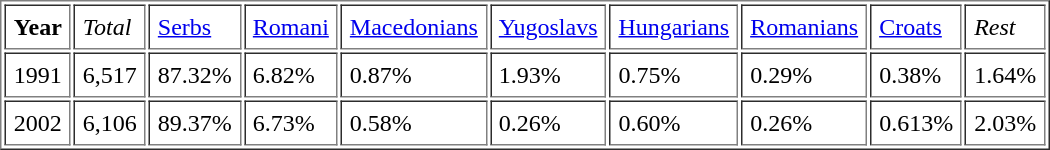<table border="1" align="center" cellpadding="5">
<tr ---->
<td align="“left”"><strong>Year</strong></td>
<td style="“font-family:Monospace;”"><em>Total</em></td>
<td align="“left”"><a href='#'>Serbs</a></td>
<td align="“left”"><a href='#'>Romani</a></td>
<td align="“left”"><a href='#'>Macedonians</a></td>
<td align="“left”"><a href='#'>Yugoslavs</a></td>
<td align="“left”"><a href='#'>Hungarians</a></td>
<td align="“left”"><a href='#'>Romanians</a></td>
<td align="“left”"><a href='#'>Croats</a></td>
<td align="“left”"><em>Rest</em></td>
</tr>
<tr ---->
<td align="“left”">1991</td>
<td style="“font-family:Monospace;”">6,517</td>
<td align="“left”">87.32%</td>
<td align="“left”">6.82%</td>
<td align="“left”">0.87%</td>
<td align="“left”">1.93%</td>
<td align="“left”">0.75%</td>
<td align="“left”">0.29%</td>
<td align="“left”">0.38%</td>
<td align="“left”">1.64%</td>
</tr>
<tr ---->
<td align="“left”">2002</td>
<td style="“font-family:Monospace;”">6,106</td>
<td align="“left”">89.37%</td>
<td align="“left”">6.73%</td>
<td align="“left”">0.58%</td>
<td align="“left”">0.26%</td>
<td align="“left”">0.60%</td>
<td align="“left”">0.26%</td>
<td align="“left”">0.613%</td>
<td align="“left”">2.03%</td>
</tr>
</table>
